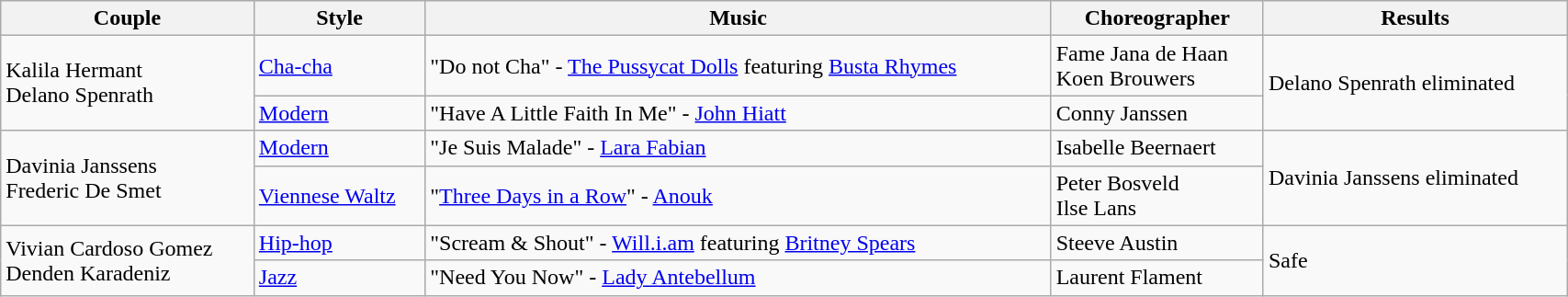<table class="wikitable" style="width:90%;">
<tr>
<th>Couple</th>
<th>Style</th>
<th>Music</th>
<th>Choreographer</th>
<th>Results</th>
</tr>
<tr>
<td Rowspan = 2>Kalila Hermant <br> Delano Spenrath</td>
<td><a href='#'>Cha-cha</a></td>
<td>"Do not Cha" - <a href='#'>The Pussycat Dolls</a> featuring <a href='#'>Busta Rhymes</a></td>
<td>Fame Jana de Haan <br> Koen Brouwers</td>
<td Rowspan = 2>Delano Spenrath eliminated</td>
</tr>
<tr>
<td><a href='#'>Modern</a></td>
<td>"Have A Little Faith In Me" - <a href='#'>John Hiatt</a></td>
<td>Conny Janssen</td>
</tr>
<tr>
<td Rowspan = 2>Davinia Janssens <br> Frederic De Smet</td>
<td><a href='#'>Modern</a></td>
<td>"Je Suis Malade" - <a href='#'>Lara Fabian</a></td>
<td>Isabelle Beernaert</td>
<td Rowspan = 2>Davinia Janssens eliminated</td>
</tr>
<tr>
<td><a href='#'>Viennese Waltz</a></td>
<td>"<a href='#'>Three Days in a Row</a>" - <a href='#'>Anouk</a></td>
<td>Peter Bosveld <br> Ilse Lans</td>
</tr>
<tr>
<td Rowspan = 2>Vivian Cardoso Gomez <br> Denden Karadeniz</td>
<td><a href='#'>Hip-hop</a></td>
<td>"Scream & Shout" - <a href='#'>Will.i.am</a> featuring <a href='#'>Britney Spears</a></td>
<td>Steeve Austin</td>
<td Rowspan = 2>Safe</td>
</tr>
<tr>
<td><a href='#'>Jazz</a></td>
<td>"Need You Now" - <a href='#'>Lady Antebellum</a></td>
<td>Laurent Flament</td>
</tr>
</table>
